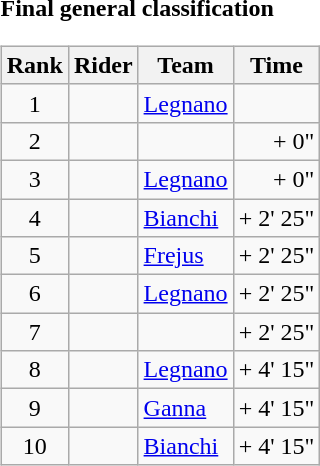<table>
<tr>
<td><strong>Final general classification</strong><br><table class="wikitable">
<tr>
<th scope="col">Rank</th>
<th scope="col">Rider</th>
<th scope="col">Team</th>
<th scope="col">Time</th>
</tr>
<tr>
<td style="text-align:center;">1</td>
<td></td>
<td><a href='#'>Legnano</a></td>
<td style="text-align:right;"></td>
</tr>
<tr>
<td style="text-align:center;">2</td>
<td></td>
<td></td>
<td style="text-align:right;">+ 0"</td>
</tr>
<tr>
<td style="text-align:center;">3</td>
<td></td>
<td><a href='#'>Legnano</a></td>
<td style="text-align:right;">+ 0"</td>
</tr>
<tr>
<td style="text-align:center;">4</td>
<td></td>
<td><a href='#'>Bianchi</a></td>
<td style="text-align:right;">+ 2' 25"</td>
</tr>
<tr>
<td style="text-align:center;">5</td>
<td></td>
<td><a href='#'>Frejus</a></td>
<td style="text-align:right;">+ 2' 25"</td>
</tr>
<tr>
<td style="text-align:center;">6</td>
<td></td>
<td><a href='#'>Legnano</a></td>
<td style="text-align:right;">+ 2' 25"</td>
</tr>
<tr>
<td style="text-align:center;">7</td>
<td></td>
<td></td>
<td style="text-align:right;">+ 2' 25"</td>
</tr>
<tr>
<td style="text-align:center;">8</td>
<td></td>
<td><a href='#'>Legnano</a></td>
<td style="text-align:right;">+ 4' 15"</td>
</tr>
<tr>
<td style="text-align:center;">9</td>
<td></td>
<td><a href='#'>Ganna</a></td>
<td style="text-align:right;">+ 4' 15"</td>
</tr>
<tr>
<td style="text-align:center;">10</td>
<td></td>
<td><a href='#'>Bianchi</a></td>
<td style="text-align:right;">+ 4' 15"</td>
</tr>
</table>
</td>
</tr>
</table>
